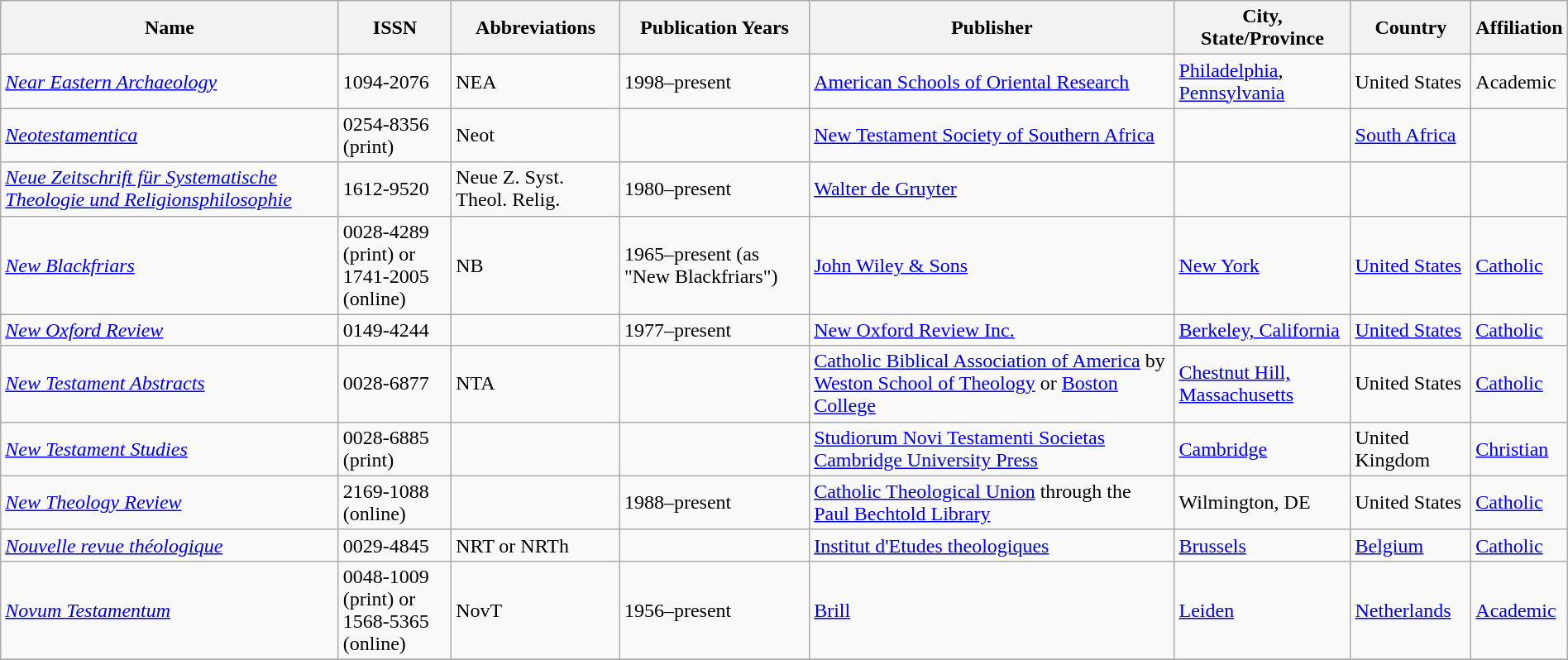<table class="wikitable sortable" style="width: 100%;">
<tr>
<th>Name</th>
<th>ISSN</th>
<th>Abbreviations</th>
<th>Publication Years</th>
<th>Publisher</th>
<th>City, State/Province</th>
<th>Country</th>
<th>Affiliation</th>
</tr>
<tr>
<td><em><a href='#'>Near Eastern Archaeology</a></em></td>
<td>1094-2076</td>
<td>NEA</td>
<td>1998–present</td>
<td><a href='#'>American Schools of Oriental Research</a></td>
<td><a href='#'>Philadelphia</a>, <a href='#'>Pennsylvania</a></td>
<td>United States</td>
<td>Academic</td>
</tr>
<tr>
<td><em><a href='#'>Neotestamentica</a></em></td>
<td>0254-8356 (print)</td>
<td>Neot</td>
<td></td>
<td><a href='#'>New Testament Society of Southern Africa</a></td>
<td></td>
<td><a href='#'>South Africa</a></td>
<td></td>
</tr>
<tr>
<td><em><a href='#'>Neue Zeitschrift für Systematische Theologie und Religionsphilosophie</a></em></td>
<td>1612-9520</td>
<td>Neue Z. Syst. Theol. Relig.</td>
<td>1980–present</td>
<td><a href='#'>Walter de Gruyter</a></td>
<td></td>
<td></td>
<td></td>
</tr>
<tr>
<td><em><a href='#'>New Blackfriars</a></em></td>
<td>0028-4289 (print) or<br>1741-2005 (online)</td>
<td>NB</td>
<td>1965–present (as "New Blackfriars")</td>
<td><a href='#'>John Wiley & Sons</a></td>
<td><a href='#'>New York</a></td>
<td><a href='#'>United States</a></td>
<td><a href='#'>Catholic</a></td>
</tr>
<tr>
<td><em><a href='#'>New Oxford Review</a></em></td>
<td>0149-4244</td>
<td></td>
<td>1977–present</td>
<td><a href='#'>New Oxford Review Inc.</a></td>
<td><a href='#'>Berkeley, California</a></td>
<td><a href='#'>United States</a></td>
<td><a href='#'>Catholic</a></td>
</tr>
<tr>
<td><em><a href='#'>New Testament Abstracts</a></em></td>
<td>0028-6877</td>
<td>NTA</td>
<td></td>
<td><a href='#'>Catholic Biblical Association of America</a> by <a href='#'>Weston School of Theology</a> or <a href='#'>Boston College</a></td>
<td><a href='#'>Chestnut Hill, Massachusetts</a></td>
<td>United States</td>
<td><a href='#'>Catholic</a></td>
</tr>
<tr>
<td><em><a href='#'>New Testament Studies</a></em></td>
<td>0028-6885 (print)</td>
<td></td>
<td></td>
<td><a href='#'>Studiorum Novi Testamenti Societas</a><br><a href='#'>Cambridge University Press</a></td>
<td><a href='#'>Cambridge</a></td>
<td>United Kingdom</td>
<td><a href='#'>Christian</a></td>
</tr>
<tr>
<td><em><a href='#'>New Theology Review</a></em></td>
<td>2169-1088 (online)</td>
<td></td>
<td>1988–present</td>
<td><a href='#'>Catholic Theological Union</a> through the <a href='#'>Paul Bechtold Library</a></td>
<td>Wilmington, DE</td>
<td>United States</td>
<td><a href='#'>Catholic</a></td>
</tr>
<tr>
<td><em><a href='#'>Nouvelle revue théologique</a></em></td>
<td>0029-4845</td>
<td>NRT or NRTh</td>
<td></td>
<td><a href='#'>Institut d'Etudes theologiques</a></td>
<td><a href='#'>Brussels</a></td>
<td><a href='#'>Belgium</a></td>
<td><a href='#'>Catholic</a></td>
</tr>
<tr>
<td><em><a href='#'>Novum Testamentum</a></em></td>
<td>0048-1009 (print) or<br>1568-5365 (online)</td>
<td>NovT</td>
<td>1956–present</td>
<td><a href='#'>Brill</a></td>
<td><a href='#'>Leiden</a></td>
<td><a href='#'>Netherlands</a></td>
<td><a href='#'>Academic</a></td>
</tr>
<tr>
</tr>
</table>
